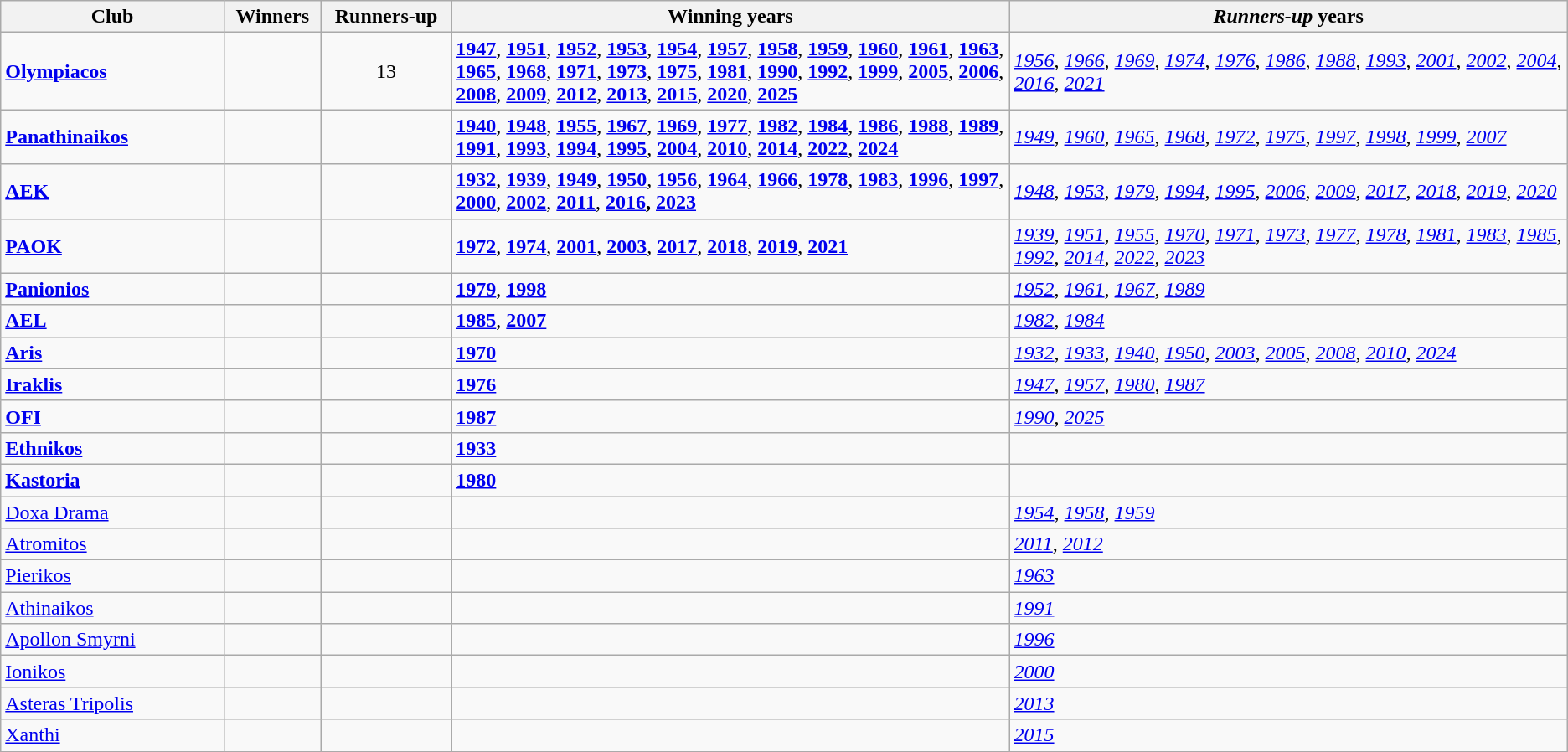<table class="wikitable plainrowheaders sortable" style="text-align:left">
<tr>
<th width=12%>Club</th>
<th width=5%>Winners</th>
<th width=7%>Runners-up</th>
<th width=30%><strong>Winning</strong> years</th>
<th width=30%><em>Runners-up</em> years</th>
</tr>
<tr>
<td><strong><a href='#'>Olympiacos</a></strong></td>
<td></td>
<td style="text-align:center;">13</td>
<td><strong><a href='#'>1947</a></strong>, <strong><a href='#'>1951</a></strong>, <strong><a href='#'>1952</a></strong>, <strong><a href='#'>1953</a></strong>, <strong><a href='#'>1954</a></strong>, <strong><a href='#'>1957</a></strong>, <strong><a href='#'>1958</a></strong>, <strong><a href='#'>1959</a></strong>, <strong><a href='#'>1960</a></strong>, <strong><a href='#'>1961</a></strong>, <strong><a href='#'>1963</a></strong>, <strong><a href='#'>1965</a></strong>, <strong><a href='#'>1968</a></strong>, <strong><a href='#'>1971</a></strong>, <strong><a href='#'>1973</a></strong>,  <strong><a href='#'>1975</a></strong>,  <strong><a href='#'>1981</a></strong>, <strong><a href='#'>1990</a></strong>, <strong><a href='#'>1992</a></strong>, <strong><a href='#'>1999</a></strong>, <strong><a href='#'>2005</a></strong>, <strong><a href='#'>2006</a></strong>, <strong><a href='#'>2008</a></strong>, <strong><a href='#'>2009</a></strong>, <strong><a href='#'>2012</a></strong>, <strong><a href='#'>2013</a></strong>, <strong><a href='#'>2015</a></strong>, <strong><a href='#'>2020</a></strong>, <strong><a href='#'>2025</a></strong></td>
<td><em><a href='#'>1956</a></em>, <em><a href='#'>1966</a>,</em> <em><a href='#'>1969</a></em>, <em><a href='#'>1974</a></em>, <em><a href='#'>1976</a></em>, <em><a href='#'>1986</a></em>, <em><a href='#'>1988</a></em>, <em><a href='#'>1993</a></em>, <em><a href='#'>2001</a></em>,  <em><a href='#'>2002</a></em>, <em><a href='#'>2004</a></em>, <em><a href='#'>2016</a></em>, <em><a href='#'>2021</a></em></td>
</tr>
<tr>
<td><strong><a href='#'>Panathinaikos</a></strong></td>
<td></td>
<td></td>
<td><strong><a href='#'>1940</a></strong>, <strong><a href='#'>1948</a></strong>, <strong><a href='#'>1955</a></strong>,  <strong><a href='#'>1967</a></strong>,  <strong><a href='#'>1969</a></strong>, <strong><a href='#'>1977</a></strong>, <strong><a href='#'>1982</a></strong>, <strong><a href='#'>1984</a></strong>, <strong><a href='#'>1986</a></strong>, <strong><a href='#'>1988</a></strong>, <strong><a href='#'>1989</a></strong>, <strong><a href='#'>1991</a></strong>, <strong><a href='#'>1993</a></strong>, <strong><a href='#'>1994</a></strong>, <strong><a href='#'>1995</a></strong>,  <strong><a href='#'>2004</a></strong>, <strong><a href='#'>2010</a></strong>, <strong><a href='#'>2014</a></strong>, <strong><a href='#'>2022</a></strong>, <strong><a href='#'>2024</a></strong></td>
<td><em><a href='#'>1949</a></em>, <em><a href='#'>1960</a></em>, <em><a href='#'>1965</a></em>, <em><a href='#'>1968</a></em>, <em><a href='#'>1972</a></em>, <em><a href='#'>1975</a></em>, <em><a href='#'>1997</a></em>, <em><a href='#'>1998</a></em>, <em><a href='#'>1999</a></em>, <em><a href='#'>2007</a></em></td>
</tr>
<tr>
<td><strong><a href='#'>AEK</a></strong></td>
<td></td>
<td></td>
<td><strong><a href='#'>1932</a></strong>, <strong><a href='#'>1939</a></strong>, <strong><a href='#'>1949</a></strong>, <strong><a href='#'>1950</a></strong>, <strong><a href='#'>1956</a></strong>, <strong><a href='#'>1964</a></strong>, <strong><a href='#'>1966</a></strong>, <strong><a href='#'>1978</a></strong>, <strong><a href='#'>1983</a></strong>, <strong><a href='#'>1996</a></strong>, <strong><a href='#'>1997</a></strong>, <strong><a href='#'>2000</a></strong>, <strong><a href='#'>2002</a></strong>, <strong><a href='#'>2011</a></strong>, <strong><a href='#'>2016</a>, <a href='#'>2023</a></strong></td>
<td><em><a href='#'>1948</a></em>, <em><a href='#'>1953</a></em>, <em><a href='#'>1979</a></em>, <em><a href='#'>1994</a></em>, <em><a href='#'>1995</a></em>, <em><a href='#'>2006</a></em>, <em><a href='#'>2009</a></em>, <em><a href='#'>2017</a></em>, <em><a href='#'>2018</a></em>, <em><a href='#'>2019</a></em>, <em><a href='#'>2020</a></em></td>
</tr>
<tr>
<td><strong><a href='#'>PAOK</a></strong></td>
<td></td>
<td></td>
<td><strong><a href='#'>1972</a></strong>, <strong><a href='#'>1974</a></strong>, <strong><a href='#'>2001</a></strong>, <strong><a href='#'>2003</a></strong>, <strong><a href='#'>2017</a></strong>, <strong><a href='#'>2018</a></strong>, <strong><a href='#'>2019</a></strong>, <strong><a href='#'>2021</a></strong></td>
<td><em><a href='#'>1939</a></em>, <em><a href='#'>1951</a></em>, <em><a href='#'>1955</a></em>, <em><a href='#'>1970</a></em>, <em><a href='#'>1971</a></em>, <em><a href='#'>1973</a></em>, <em><a href='#'>1977</a></em>, <em><a href='#'>1978</a></em>, <em><a href='#'>1981</a></em>, <em><a href='#'>1983</a></em>, <em><a href='#'>1985</a></em>, <em><a href='#'>1992</a></em>, <em><a href='#'>2014</a></em>, <em><a href='#'>2022</a></em>, <em><a href='#'>2023</a></em></td>
</tr>
<tr>
<td><strong><a href='#'>Panionios</a></strong></td>
<td></td>
<td></td>
<td><strong><a href='#'>1979</a></strong>,  <strong><a href='#'>1998</a></strong></td>
<td><em><a href='#'>1952</a></em>, <em><a href='#'>1961</a></em>, <em><a href='#'>1967</a></em>, <em><a href='#'>1989</a></em></td>
</tr>
<tr>
<td><strong><a href='#'>AEL</a></strong></td>
<td></td>
<td></td>
<td><strong><a href='#'>1985</a></strong>, <strong><a href='#'>2007</a></strong></td>
<td><em><a href='#'>1982</a></em>, <em><a href='#'>1984</a></em></td>
</tr>
<tr>
<td><strong><a href='#'>Aris</a></strong></td>
<td></td>
<td></td>
<td><strong><a href='#'>1970</a></strong></td>
<td><em><a href='#'>1932</a></em>, <em><a href='#'>1933</a></em>, <em><a href='#'>1940</a></em>, <em><a href='#'>1950</a></em>, <em><a href='#'>2003</a></em>, <em><a href='#'>2005</a></em>, <em><a href='#'>2008</a></em>, <em><a href='#'>2010</a></em>, <em><a href='#'>2024</a></em></td>
</tr>
<tr>
<td><strong><a href='#'>Iraklis</a></strong></td>
<td></td>
<td></td>
<td><strong><a href='#'>1976</a></strong></td>
<td><em><a href='#'>1947</a></em>, <em><a href='#'>1957</a></em>, <em><a href='#'>1980</a></em>, <em><a href='#'>1987</a></em></td>
</tr>
<tr>
<td><strong><a href='#'>OFI</a></strong></td>
<td></td>
<td></td>
<td><strong><a href='#'>1987</a></strong></td>
<td><em><a href='#'>1990</a></em>, <em><a href='#'>2025</a></em></td>
</tr>
<tr>
<td><strong><a href='#'>Ethnikos</a></strong></td>
<td></td>
<td></td>
<td><strong><a href='#'>1933</a></strong></td>
<td></td>
</tr>
<tr>
<td><strong><a href='#'>Kastoria</a></strong></td>
<td></td>
<td></td>
<td><strong><a href='#'>1980</a></strong></td>
<td></td>
</tr>
<tr>
<td><a href='#'>Doxa Drama</a></td>
<td></td>
<td></td>
<td></td>
<td><em><a href='#'>1954</a></em>, <em><a href='#'>1958</a></em>, <em><a href='#'>1959</a></em></td>
</tr>
<tr>
<td><a href='#'>Atromitos</a></td>
<td></td>
<td></td>
<td></td>
<td><em><a href='#'>2011</a></em>, <em><a href='#'>2012</a></em></td>
</tr>
<tr>
<td><a href='#'>Pierikos</a></td>
<td></td>
<td></td>
<td></td>
<td><em><a href='#'>1963</a></em></td>
</tr>
<tr>
<td><a href='#'>Athinaikos</a></td>
<td></td>
<td></td>
<td></td>
<td><em><a href='#'>1991</a></em></td>
</tr>
<tr>
<td><a href='#'>Apollon Smyrni</a></td>
<td></td>
<td></td>
<td></td>
<td><em><a href='#'>1996</a></em></td>
</tr>
<tr>
<td><a href='#'>Ionikos</a></td>
<td></td>
<td></td>
<td></td>
<td><em><a href='#'>2000</a></em></td>
</tr>
<tr>
<td><a href='#'>Asteras Tripolis</a></td>
<td></td>
<td></td>
<td></td>
<td><em><a href='#'>2013</a></em></td>
</tr>
<tr>
<td><a href='#'>Xanthi</a></td>
<td></td>
<td></td>
<td></td>
<td><em><a href='#'>2015</a></em></td>
</tr>
<tr>
</tr>
</table>
